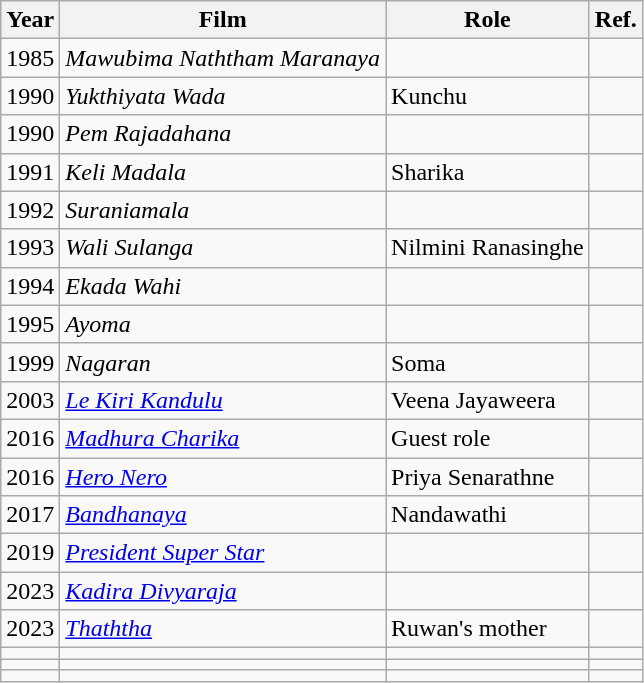<table class="wikitable">
<tr>
<th>Year</th>
<th>Film</th>
<th>Role</th>
<th>Ref.</th>
</tr>
<tr>
<td>1985</td>
<td><em>Mawubima Naththam Maranaya</em></td>
<td></td>
<td></td>
</tr>
<tr>
<td>1990</td>
<td><em>Yukthiyata Wada</em></td>
<td>Kunchu</td>
<td></td>
</tr>
<tr>
<td>1990</td>
<td><em>Pem Rajadahana</em></td>
<td></td>
<td></td>
</tr>
<tr>
<td>1991</td>
<td><em>Keli Madala</em></td>
<td>Sharika</td>
<td></td>
</tr>
<tr>
<td>1992</td>
<td><em>Suraniamala</em></td>
<td></td>
<td></td>
</tr>
<tr>
<td>1993</td>
<td><em>Wali Sulanga</em></td>
<td>Nilmini Ranasinghe</td>
<td></td>
</tr>
<tr>
<td>1994</td>
<td><em>Ekada Wahi</em></td>
<td></td>
<td></td>
</tr>
<tr>
<td>1995</td>
<td><em>Ayoma</em></td>
<td></td>
<td></td>
</tr>
<tr>
<td>1999</td>
<td><em>Nagaran</em></td>
<td>Soma</td>
<td></td>
</tr>
<tr>
<td>2003</td>
<td><em><a href='#'>Le Kiri Kandulu</a></em></td>
<td>Veena Jayaweera</td>
<td></td>
</tr>
<tr>
<td>2016</td>
<td><em><a href='#'>Madhura Charika</a></em></td>
<td>Guest role</td>
<td></td>
</tr>
<tr>
<td>2016</td>
<td><em><a href='#'>Hero Nero</a></em></td>
<td>Priya Senarathne</td>
<td></td>
</tr>
<tr>
<td>2017</td>
<td><em><a href='#'>Bandhanaya</a></em></td>
<td>Nandawathi</td>
<td></td>
</tr>
<tr>
<td>2019</td>
<td><em><a href='#'>President Super Star</a></em></td>
<td></td>
<td></td>
</tr>
<tr>
<td>2023</td>
<td><em><a href='#'>Kadira Divyaraja</a></em></td>
<td></td>
<td></td>
</tr>
<tr>
<td>2023</td>
<td><em><a href='#'>Thaththa</a></em></td>
<td>Ruwan's mother</td>
<td></td>
</tr>
<tr>
<td></td>
<td></td>
<td></td>
<td></td>
</tr>
<tr>
<td></td>
<td></td>
<td></td>
<td></td>
</tr>
<tr>
<td></td>
<td></td>
<td></td>
<td></td>
</tr>
</table>
